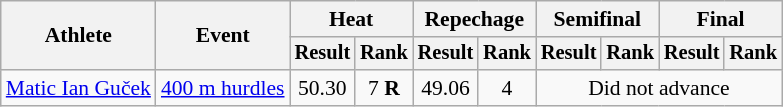<table class="wikitable" style="font-size:90%">
<tr>
<th rowspan="2">Athlete</th>
<th rowspan="2">Event</th>
<th colspan="2">Heat</th>
<th colspan="2">Repechage</th>
<th colspan="2">Semifinal</th>
<th colspan="2">Final</th>
</tr>
<tr style="font-size:95%">
<th>Result</th>
<th>Rank</th>
<th>Result</th>
<th>Rank</th>
<th>Result</th>
<th>Rank</th>
<th>Result</th>
<th>Rank</th>
</tr>
<tr align=center>
<td align=left><a href='#'>Matic Ian Guček</a></td>
<td align=left><a href='#'>400 m hurdles</a></td>
<td>50.30</td>
<td>7 <strong>R</strong></td>
<td>49.06</td>
<td>4</td>
<td colspan=4>Did not advance</td>
</tr>
</table>
